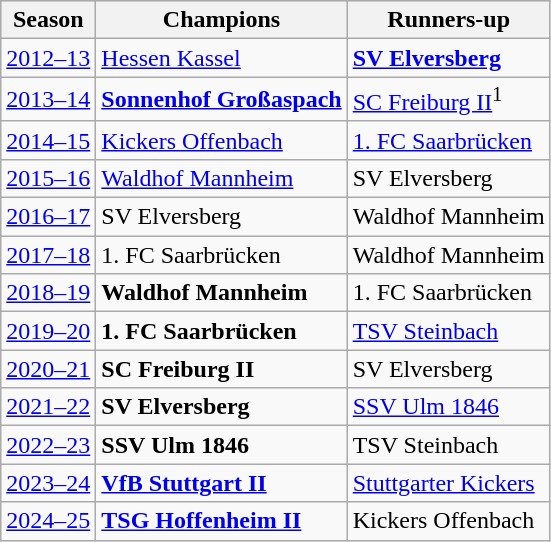<table class="wikitable">
<tr align="center" style="background:#dfdfdf">
<th>Season</th>
<th>Champions</th>
<th>Runners-up</th>
</tr>
<tr>
<td><a href='#'>2012–13</a></td>
<td><a href='#'>Hessen Kassel</a></td>
<td><strong><a href='#'>SV Elversberg</a></strong></td>
</tr>
<tr>
<td><a href='#'>2013–14</a></td>
<td><strong><a href='#'>Sonnenhof Großaspach</a></strong></td>
<td><a href='#'>SC Freiburg II</a><sup>1</sup></td>
</tr>
<tr>
<td><a href='#'>2014–15</a></td>
<td><a href='#'>Kickers Offenbach</a></td>
<td><a href='#'>1. FC Saarbrücken</a></td>
</tr>
<tr>
<td><a href='#'>2015–16</a></td>
<td><a href='#'>Waldhof Mannheim</a></td>
<td>SV Elversberg</td>
</tr>
<tr>
<td><a href='#'>2016–17</a></td>
<td>SV Elversberg</td>
<td>Waldhof Mannheim</td>
</tr>
<tr>
<td><a href='#'>2017–18</a></td>
<td>1. FC Saarbrücken</td>
<td>Waldhof Mannheim</td>
</tr>
<tr>
<td><a href='#'>2018–19</a></td>
<td><strong>Waldhof Mannheim</strong></td>
<td>1. FC Saarbrücken</td>
</tr>
<tr>
<td><a href='#'>2019–20</a></td>
<td><strong>1. FC Saarbrücken</strong></td>
<td><a href='#'>TSV Steinbach</a></td>
</tr>
<tr>
<td><a href='#'>2020–21</a></td>
<td><strong>SC Freiburg II</strong></td>
<td>SV Elversberg</td>
</tr>
<tr>
<td><a href='#'>2021–22</a></td>
<td><strong>SV Elversberg</strong></td>
<td><a href='#'>SSV Ulm 1846</a></td>
</tr>
<tr>
<td><a href='#'>2022–23</a></td>
<td><strong>SSV Ulm 1846</strong></td>
<td>TSV Steinbach</td>
</tr>
<tr>
<td><a href='#'>2023–24</a></td>
<td><strong><a href='#'>VfB Stuttgart II</a></strong></td>
<td><a href='#'>Stuttgarter Kickers</a></td>
</tr>
<tr>
<td><a href='#'>2024–25</a></td>
<td><strong><a href='#'>TSG Hoffenheim II</a></strong></td>
<td>Kickers Offenbach</td>
</tr>
</table>
